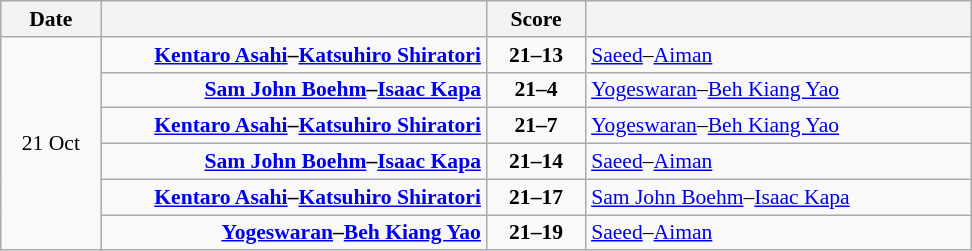<table class="wikitable" style="text-align: center; font-size:90% ">
<tr>
<th width="60">Date</th>
<th align="right" width="250"></th>
<th width="60">Score</th>
<th align="left" width="250"></th>
</tr>
<tr>
<td rowspan=6>21 Oct</td>
<td align=right><strong><a href='#'>Kentaro Asahi</a>–<a href='#'>Katsuhiro Shiratori</a> </strong></td>
<td align=center><strong>21–13</strong></td>
<td align=left> <a href='#'>Saeed</a>–<a href='#'>Aiman</a></td>
</tr>
<tr>
<td align=right><strong><a href='#'>Sam John Boehm</a>–<a href='#'>Isaac Kapa</a> </strong></td>
<td align=center><strong>21–4</strong></td>
<td align=left> <a href='#'>Yogeswaran</a>–<a href='#'>Beh Kiang Yao</a></td>
</tr>
<tr>
<td align=right><strong><a href='#'>Kentaro Asahi</a>–<a href='#'>Katsuhiro Shiratori</a> </strong></td>
<td align=center><strong>21–7</strong></td>
<td align=left> <a href='#'>Yogeswaran</a>–<a href='#'>Beh Kiang Yao</a></td>
</tr>
<tr>
<td align=right><strong><a href='#'>Sam John Boehm</a>–<a href='#'>Isaac Kapa</a> </strong></td>
<td align=center><strong>21–14</strong></td>
<td align=left> <a href='#'>Saeed</a>–<a href='#'>Aiman</a></td>
</tr>
<tr>
<td align=right><strong><a href='#'>Kentaro Asahi</a>–<a href='#'>Katsuhiro Shiratori</a> </strong></td>
<td align=center><strong>21–17</strong></td>
<td align=left> <a href='#'>Sam John Boehm</a>–<a href='#'>Isaac Kapa</a></td>
</tr>
<tr>
<td align=right><strong><a href='#'>Yogeswaran</a>–<a href='#'>Beh Kiang Yao</a> </strong></td>
<td align=center><strong>21–19</strong></td>
<td align=left> <a href='#'>Saeed</a>–<a href='#'>Aiman</a></td>
</tr>
</table>
